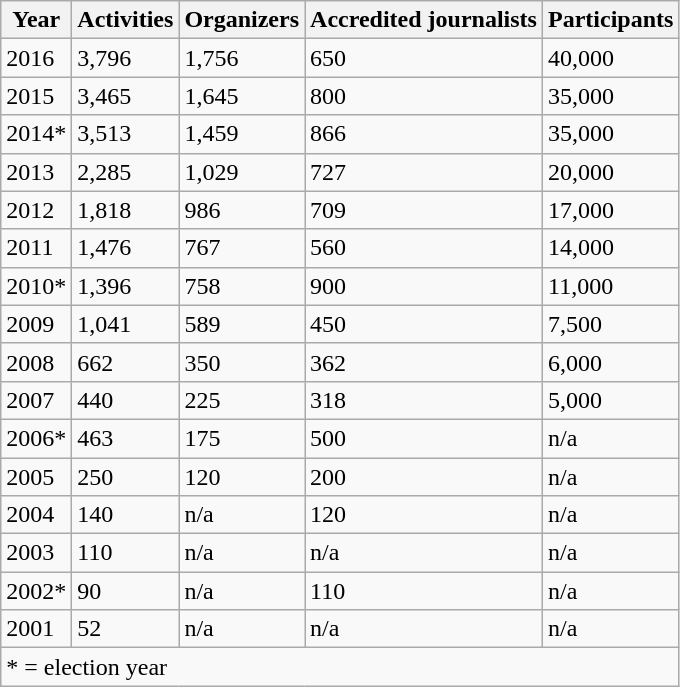<table class="wikitable">
<tr>
<th>Year</th>
<th>Activities</th>
<th>Organizers</th>
<th>Accredited journalists</th>
<th>Participants</th>
</tr>
<tr>
<td>2016</td>
<td>3,796</td>
<td>1,756</td>
<td>650</td>
<td>40,000</td>
</tr>
<tr>
<td>2015</td>
<td>3,465</td>
<td>1,645</td>
<td>800</td>
<td>35,000</td>
</tr>
<tr>
<td>2014*</td>
<td>3,513</td>
<td>1,459</td>
<td>866</td>
<td>35,000</td>
</tr>
<tr>
<td>2013</td>
<td>2,285</td>
<td>1,029</td>
<td>727</td>
<td>20,000</td>
</tr>
<tr>
<td>2012</td>
<td>1,818</td>
<td>986</td>
<td>709</td>
<td>17,000</td>
</tr>
<tr>
<td>2011</td>
<td>1,476</td>
<td>767</td>
<td>560</td>
<td>14,000</td>
</tr>
<tr>
<td>2010*</td>
<td>1,396</td>
<td>758</td>
<td>900</td>
<td>11,000</td>
</tr>
<tr>
<td>2009</td>
<td>1,041</td>
<td>589</td>
<td>450</td>
<td>7,500</td>
</tr>
<tr>
<td>2008</td>
<td>662</td>
<td>350</td>
<td>362</td>
<td>6,000</td>
</tr>
<tr>
<td>2007</td>
<td>440</td>
<td>225</td>
<td>318</td>
<td>5,000</td>
</tr>
<tr>
<td>2006*</td>
<td>463</td>
<td> 175</td>
<td> 500</td>
<td>n/a</td>
</tr>
<tr>
<td>2005</td>
<td>250</td>
<td> 120</td>
<td> 200</td>
<td>n/a</td>
</tr>
<tr>
<td>2004</td>
<td>140</td>
<td>n/a</td>
<td> 120</td>
<td>n/a</td>
</tr>
<tr>
<td>2003</td>
<td>110</td>
<td>n/a</td>
<td>n/a</td>
<td>n/a</td>
</tr>
<tr>
<td>2002*</td>
<td>90</td>
<td>n/a</td>
<td> 110</td>
<td>n/a</td>
</tr>
<tr>
<td>2001</td>
<td>52</td>
<td>n/a</td>
<td>n/a</td>
<td>n/a</td>
</tr>
<tr>
<td colspan="5" style="text-align: left;">* = election year</td>
</tr>
</table>
